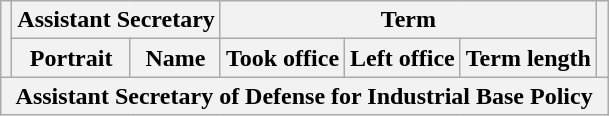<table class="wikitable sortable">
<tr>
<th rowspan=2></th>
<th colspan=2>Assistant Secretary</th>
<th colspan=3>Term</th>
<th rowspan=2></th>
</tr>
<tr>
<th>Portrait</th>
<th>Name</th>
<th>Took office</th>
<th>Left office</th>
<th>Term length</th>
</tr>
<tr>
<th colspan=7>Assistant Secretary of Defense for Industrial Base Policy<br>
</th>
</tr>
</table>
